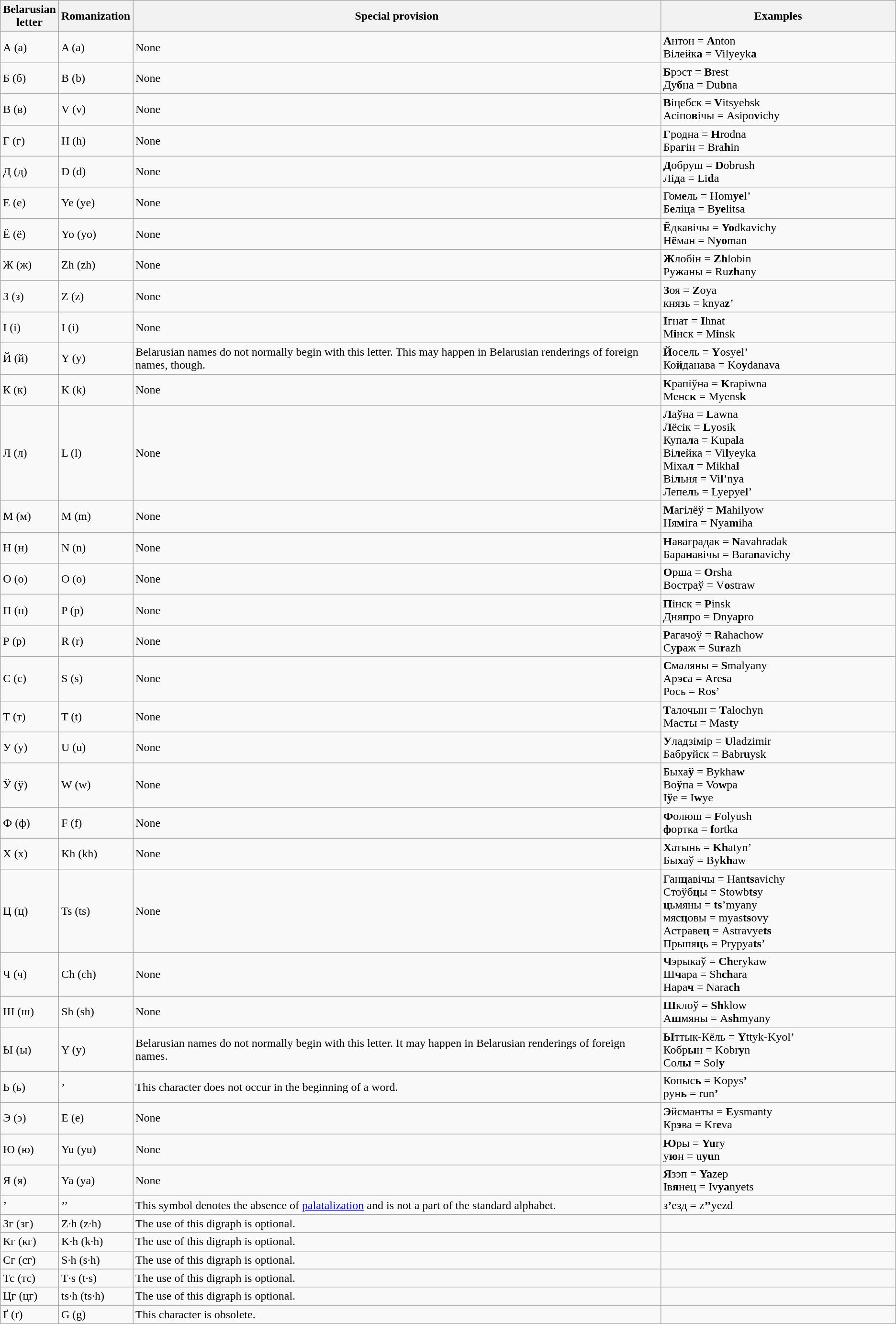<table class="wikitable">
<tr style="background: #efefef;">
<th>Belarusian<br>letter</th>
<th>Romanization</th>
<th>Special provision</th>
<th style="width:20em">Examples</th>
</tr>
<tr>
<td>А (а)</td>
<td>A (a)</td>
<td>None</td>
<td><strong>А</strong>нтон = <strong>A</strong>nton <br> Вілейк<strong>а</strong> = Vilyeyk<strong>a</strong></td>
</tr>
<tr>
<td>Б (б)</td>
<td>B (b)</td>
<td>None</td>
<td><strong>Б</strong>рэст = <strong>B</strong>rest <br> Ду<strong>б</strong>на = Du<strong>b</strong>na</td>
</tr>
<tr>
<td>В (в)</td>
<td>V (v)</td>
<td>None</td>
<td><strong>В</strong>іцебск = <strong>V</strong>itsyebsk <br> Асіпо<strong>в</strong>ічы = Asipo<strong>v</strong>ichy</td>
</tr>
<tr>
<td>Г (г)</td>
<td>H (h)</td>
<td>None</td>
<td><strong>Г</strong>родна = <strong>H</strong>rodna <br> Бра<strong>г</strong>ін = Bra<strong>h</strong>in</td>
</tr>
<tr>
<td>Д (д)</td>
<td>D (d)</td>
<td>None</td>
<td><strong>Д</strong>обруш = <strong>D</strong>obrush <br> Лі<strong>д</strong>а = Li<strong>d</strong>a</td>
</tr>
<tr>
<td>Е (е)</td>
<td>Ye (ye)</td>
<td>None</td>
<td>Гом<strong>е</strong>ль = Hom<strong>ye</strong>l’ <br> Б<strong>е</strong>ліца = B<strong>ye</strong>litsa</td>
</tr>
<tr>
<td>Ё (ё)</td>
<td>Yo (yo)</td>
<td>None</td>
<td><strong>Ё</strong>дкавічы = <strong>Yo</strong>dkavichy <br> Н<strong>ё</strong>ман = N<strong>yo</strong>man</td>
</tr>
<tr>
<td>Ж (ж)</td>
<td>Zh (zh)</td>
<td>None</td>
<td><strong>Ж</strong>лобін = <strong>Zh</strong>lobin <br> Ру<strong>ж</strong>аны = Ru<strong>zh</strong>any</td>
</tr>
<tr>
<td>З (з)</td>
<td>Z (z)</td>
<td>None</td>
<td><strong>З</strong>оя = <strong>Z</strong>oya <br> кня<strong>з</strong>ь = knya<strong>z</strong>’</td>
</tr>
<tr>
<td>І (і)</td>
<td>I (i)</td>
<td>None</td>
<td><strong>І</strong>гнат = <strong>I</strong>hnat <br> М<strong>і</strong>нск = M<strong>i</strong>nsk <br></td>
</tr>
<tr>
<td>Й (й)</td>
<td>Y (y)</td>
<td>Belarusian names do not normally begin with this letter. This may happen in Belarusian renderings of foreign names, though.</td>
<td><strong>Й</strong>осель = <strong>Y</strong>osyel’ <br> Ко<strong>й</strong>данава = Ko<strong>y</strong>danava</td>
</tr>
<tr>
<td>К (к)</td>
<td>K (k)</td>
<td>None</td>
<td><strong>К</strong>рапіўна = <strong>K</strong>rapiwna <br> Менс<strong>к</strong> = Myens<strong>k</strong></td>
</tr>
<tr>
<td>Л (л)</td>
<td>L (l)</td>
<td>None</td>
<td><strong>Л</strong>аўна = <strong>L</strong>awna <br> <strong>Л</strong>ёсік = <strong>L</strong>yosik <br> Купа<strong>л</strong>а = Kupa<strong>l</strong>a <br> Ві<strong>л</strong>ейка = Vi<strong>l</strong>yeyka <br> Міха<strong>л</strong> = Mikha<strong>l</strong> <br> Ві<strong>л</strong>ьня = Vi<strong>l</strong>’nya <br> Лепе<strong>л</strong>ь = Lyepye<strong>l</strong>’</td>
</tr>
<tr>
<td>М (м)</td>
<td>M (m)</td>
<td>None</td>
<td><strong>М</strong>агілёў = <strong>M</strong>ahilyow <br> Ня<strong>м</strong>іга = Nya<strong>m</strong>iha</td>
</tr>
<tr>
<td>Н (н)</td>
<td>N (n)</td>
<td>None</td>
<td><strong>Н</strong>аваградак = <strong>N</strong>avahradak <br> Бара<strong>н</strong>авічы = Bara<strong>n</strong>avichy</td>
</tr>
<tr>
<td>О (о)</td>
<td>O (o)</td>
<td>None</td>
<td><strong>О</strong>рша = <strong>O</strong>rsha <br> Востраў = V<strong>o</strong>straw</td>
</tr>
<tr>
<td>П (п)</td>
<td>P (p)</td>
<td>None</td>
<td><strong>П</strong>інск = <strong>P</strong>insk <br> Дня<strong>п</strong>ро = Dnya<strong>p</strong>ro</td>
</tr>
<tr>
<td>Р (р)</td>
<td>R (r)</td>
<td>None</td>
<td><strong>Р</strong>агачоў = <strong>R</strong>ahachow <br> Су<strong>р</strong>аж = Su<strong>r</strong>azh</td>
</tr>
<tr>
<td>С (с)</td>
<td>S (s)</td>
<td>None</td>
<td><strong>С</strong>маляны = <strong>S</strong>malyany <br> Арэ<strong>с</strong>а = Are<strong>s</strong>a <br> Рось = Ro<strong>s</strong>’</td>
</tr>
<tr>
<td>Т (т)</td>
<td>T (t)</td>
<td>None</td>
<td><strong>Т</strong>алочын = <strong>T</strong>alochyn <br> Мас<strong>т</strong>ы = Mas<strong>t</strong>y</td>
</tr>
<tr>
<td>У (у)</td>
<td>U (u)</td>
<td>None</td>
<td><strong>У</strong>ладзімір = <strong>U</strong>ladzimir <br>  Бабр<strong>у</strong>йск = Babr<strong>u</strong>ysk</td>
</tr>
<tr>
<td>Ў (ў)</td>
<td>W (w)</td>
<td>None</td>
<td>Быха<strong>ў</strong> = Bykha<strong>w</strong> <br> Во<strong>ў</strong>па = Vo<strong>w</strong>pa <br> І<strong>ў</strong>е = I<strong>w</strong>ye</td>
</tr>
<tr>
<td>Ф (ф)</td>
<td>F (f)</td>
<td>None</td>
<td><strong>Ф</strong>олюш = <strong>F</strong>olyush <br> <strong>ф</strong>ортка = <strong>f</strong>ortka</td>
</tr>
<tr>
<td>Х (х)</td>
<td>Kh (kh)</td>
<td>None</td>
<td><strong>Х</strong>атынь = <strong>Kh</strong>atyn’ <br> Бы<strong>х</strong>аў = By<strong>kh</strong>aw</td>
</tr>
<tr>
<td>Ц (ц)</td>
<td>Ts (ts)</td>
<td>None</td>
<td>Ган<strong>ц</strong>авічы = Han<strong>ts</strong>avichy <br> Стоўб<strong>ц</strong>ы = Stowb<strong>ts</strong>y <br> <strong>ц</strong>ьмяны = <strong>ts</strong>’myany <br> мяс<strong>ц</strong>овы = myas<strong>ts</strong>ovy <br> Астраве<strong>ц</strong> = Astravye<strong>ts</strong> <br> Прыпя<strong>ц</strong>ь = Prypya<strong>ts</strong>’ <br></td>
</tr>
<tr>
<td>Ч (ч)</td>
<td>Ch (ch)</td>
<td>None</td>
<td><strong>Ч</strong>эрыкаў = <strong>Ch</strong>erykaw <br> Ш<strong>ч</strong>ара = Sh<strong>ch</strong>ara <br> Нара<strong>ч</strong> = Nara<strong>ch</strong></td>
</tr>
<tr>
<td>Ш (ш)</td>
<td>Sh (sh)</td>
<td>None</td>
<td><strong>Ш</strong>клоў = <strong>Sh</strong>klow <br> А<strong>ш</strong>мяны = A<strong>sh</strong>myany</td>
</tr>
<tr>
<td>Ы (ы)</td>
<td>Y (y)</td>
<td>Belarusian names do not normally begin with this letter. It may happen in Belarusian renderings of foreign names.</td>
<td><strong>Ы</strong>ттык-Кёль = <strong>Y</strong>ttyk-Kyol’ <br> Кобр<strong>ы</strong>н = Kobr<strong>y</strong>n <br> Сол<strong>ы</strong> = Sol<strong>y</strong></td>
</tr>
<tr>
<td>Ь (ь)</td>
<td>’</td>
<td>This character does not occur in the beginning of a word.</td>
<td>Копыс<strong>ь</strong> = Kopys<strong>’</strong> <br> рун<strong>ь</strong> = run<strong>’</strong></td>
</tr>
<tr>
<td>Э (э)</td>
<td>E (e)</td>
<td>None</td>
<td><strong>Э</strong>йсманты = <strong>E</strong>ysmanty <br> Кр<strong>э</strong>ва = Kr<strong>e</strong>va</td>
</tr>
<tr>
<td>Ю (ю)</td>
<td>Yu (yu)</td>
<td>None</td>
<td><strong>Ю</strong>ры = <strong>Yu</strong>ry <br> у<strong>ю</strong>н = u<strong>yu</strong>n</td>
</tr>
<tr>
<td>Я (я)</td>
<td>Ya (ya)</td>
<td>None</td>
<td><strong>Я</strong>зэп = <strong>Ya</strong>zep <br> Ів<strong>я</strong>нец = Iv<strong>ya</strong>nyets</td>
</tr>
<tr>
<td>’</td>
<td>’’</td>
<td>This symbol denotes the absence of <a href='#'>palatalization</a> and is not a part of the standard alphabet.</td>
<td>з<strong>’</strong>езд = z<strong>’’</strong>yezd</td>
</tr>
<tr>
<td>Зг (зг)</td>
<td>Z∙h (z∙h)</td>
<td>The use of this digraph is optional.</td>
<td></td>
</tr>
<tr>
<td>Кг (кг)</td>
<td>K∙h (k∙h)</td>
<td>The use of this digraph is optional.</td>
<td></td>
</tr>
<tr>
<td>Сг (сг)</td>
<td>S∙h (s∙h)</td>
<td>The use of this digraph is optional.</td>
<td></td>
</tr>
<tr>
<td>Тс (тс)</td>
<td>T∙s (t∙s)</td>
<td>The use of this digraph is optional.</td>
<td></td>
</tr>
<tr>
<td>Цг (цг)</td>
<td>ts∙h (ts∙h)</td>
<td>The use of this digraph is optional.</td>
<td></td>
</tr>
<tr>
<td>Ґ (ґ)</td>
<td>G (g)</td>
<td>This character is obsolete.</td>
<td></td>
</tr>
</table>
